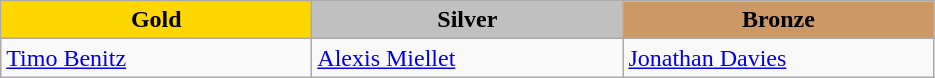<table class="wikitable" style="text-align:left">
<tr align="center">
<td width=200 bgcolor=gold><strong>Gold</strong></td>
<td width=200 bgcolor=silver><strong>Silver</strong></td>
<td width=200 bgcolor=CC9966><strong>Bronze</strong></td>
</tr>
<tr>
<td><a href='#'>Timo Benitz</a><br></td>
<td><a href='#'>Alexis Miellet</a><br></td>
<td><a href='#'>Jonathan Davies</a><br></td>
</tr>
</table>
